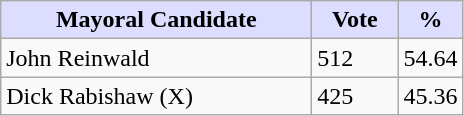<table class="wikitable">
<tr>
<th style="background:#ddf; width:200px;">Mayoral Candidate </th>
<th style="background:#ddf; width:50px;">Vote</th>
<th style="background:#ddf; width:30px;">%</th>
</tr>
<tr>
<td>John Reinwald</td>
<td>512</td>
<td>54.64</td>
</tr>
<tr>
<td>Dick Rabishaw (X)</td>
<td>425</td>
<td>45.36</td>
</tr>
</table>
